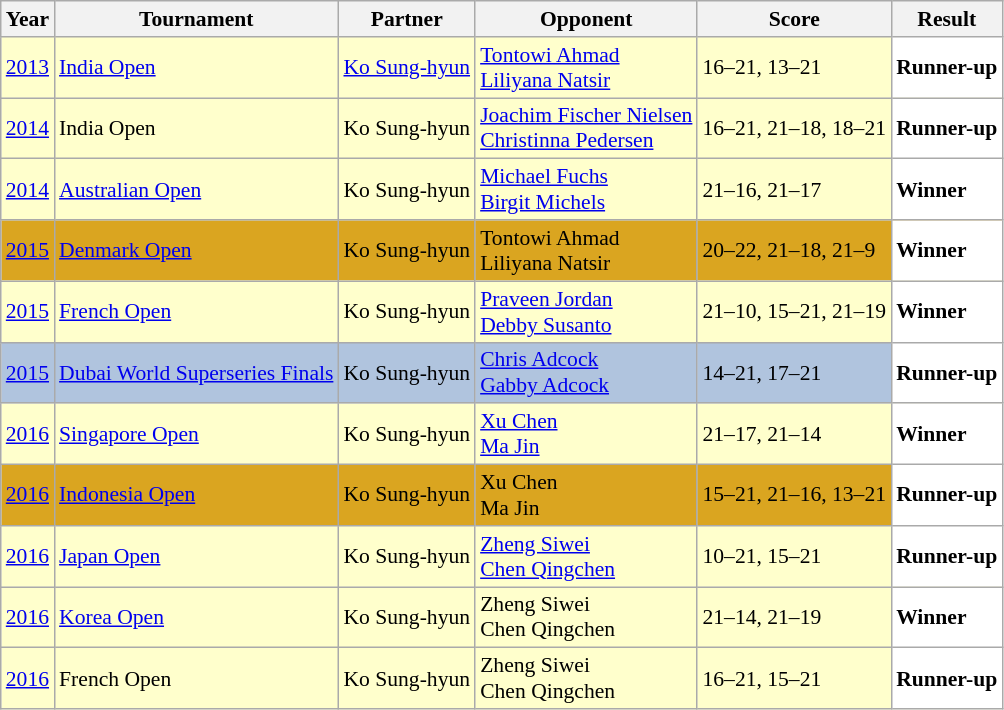<table class="sortable wikitable" style="font-size: 90%;">
<tr>
<th>Year</th>
<th>Tournament</th>
<th>Partner</th>
<th>Opponent</th>
<th>Score</th>
<th>Result</th>
</tr>
<tr style="background:#FFFFCC">
<td align="center"><a href='#'>2013</a></td>
<td align="left"><a href='#'>India Open</a></td>
<td align="left"> <a href='#'>Ko Sung-hyun</a></td>
<td align="left"> <a href='#'>Tontowi Ahmad</a> <br>  <a href='#'>Liliyana Natsir</a></td>
<td align="left">16–21, 13–21</td>
<td style="text-align:left; background:white"> <strong>Runner-up</strong></td>
</tr>
<tr style="background:#FFFFCC">
<td align="center"><a href='#'>2014</a></td>
<td align="left">India Open</td>
<td align="left"> Ko Sung-hyun</td>
<td align="left"> <a href='#'>Joachim Fischer Nielsen</a> <br>  <a href='#'>Christinna Pedersen</a></td>
<td align="left">16–21, 21–18, 18–21</td>
<td style="text-align:left; background:white"> <strong>Runner-up</strong></td>
</tr>
<tr style="background:#FFFFCC">
<td align="center"><a href='#'>2014</a></td>
<td align="left"><a href='#'>Australian Open</a></td>
<td align="left"> Ko Sung-hyun</td>
<td align="left"> <a href='#'>Michael Fuchs</a> <br>  <a href='#'>Birgit Michels</a></td>
<td align="left">21–16, 21–17</td>
<td style="text-align:left; background:white"> <strong>Winner</strong></td>
</tr>
<tr style="background:#DAA520">
<td align="center"><a href='#'>2015</a></td>
<td align="left"><a href='#'>Denmark Open</a></td>
<td align="left"> Ko Sung-hyun</td>
<td align="left"> Tontowi Ahmad <br>  Liliyana Natsir</td>
<td align="left">20–22, 21–18, 21–9</td>
<td style="text-align:left; background:white"> <strong>Winner</strong></td>
</tr>
<tr style="background:#FFFFCC">
<td align="center"><a href='#'>2015</a></td>
<td align="left"><a href='#'>French Open</a></td>
<td align="left"> Ko Sung-hyun</td>
<td align="left"> <a href='#'>Praveen Jordan</a> <br>  <a href='#'>Debby Susanto</a></td>
<td align="left">21–10, 15–21, 21–19</td>
<td style="text-align:left; background:white"> <strong>Winner</strong></td>
</tr>
<tr style="background:#B0C4DE">
<td align="center"><a href='#'>2015</a></td>
<td align="left"><a href='#'>Dubai World Superseries Finals</a></td>
<td align="left"> Ko Sung-hyun</td>
<td align="left"> <a href='#'>Chris Adcock</a> <br>  <a href='#'>Gabby Adcock</a></td>
<td align="left">14–21, 17–21</td>
<td style="text-align:left; background:white"> <strong>Runner-up</strong></td>
</tr>
<tr style="background:#FFFFCC">
<td align="center"><a href='#'>2016</a></td>
<td align="left"><a href='#'>Singapore Open</a></td>
<td align="left"> Ko Sung-hyun</td>
<td align="left"> <a href='#'>Xu Chen</a> <br>  <a href='#'>Ma Jin</a></td>
<td align="left">21–17, 21–14</td>
<td style="text-align:left; background:white"> <strong>Winner</strong></td>
</tr>
<tr style="background:#DAA520">
<td align="center"><a href='#'>2016</a></td>
<td align="left"><a href='#'>Indonesia Open</a></td>
<td align="left"> Ko Sung-hyun</td>
<td align="left"> Xu Chen <br>  Ma Jin</td>
<td align="left">15–21, 21–16, 13–21</td>
<td style="text-align:left; background:white"> <strong>Runner-up</strong></td>
</tr>
<tr style="background:#FFFFCC">
<td align="center"><a href='#'>2016</a></td>
<td align="left"><a href='#'>Japan Open</a></td>
<td align="left"> Ko Sung-hyun</td>
<td align="left"> <a href='#'>Zheng Siwei</a> <br>  <a href='#'>Chen Qingchen</a></td>
<td align="left">10–21, 15–21</td>
<td style="text-align:left; background:white"> <strong>Runner-up</strong></td>
</tr>
<tr style="background:#FFFFCC">
<td align="center"><a href='#'>2016</a></td>
<td align="left"><a href='#'>Korea Open</a></td>
<td align="left"> Ko Sung-hyun</td>
<td align="left"> Zheng Siwei <br>  Chen Qingchen</td>
<td align="left">21–14, 21–19</td>
<td style="text-align:left; background:white"> <strong>Winner</strong></td>
</tr>
<tr style="background:#FFFFCC">
<td align="center"><a href='#'>2016</a></td>
<td align="left">French Open</td>
<td align="left"> Ko Sung-hyun</td>
<td align="left"> Zheng Siwei <br>  Chen Qingchen</td>
<td align="left">16–21, 15–21</td>
<td style="text-align:left; background:white"> <strong>Runner-up</strong></td>
</tr>
</table>
